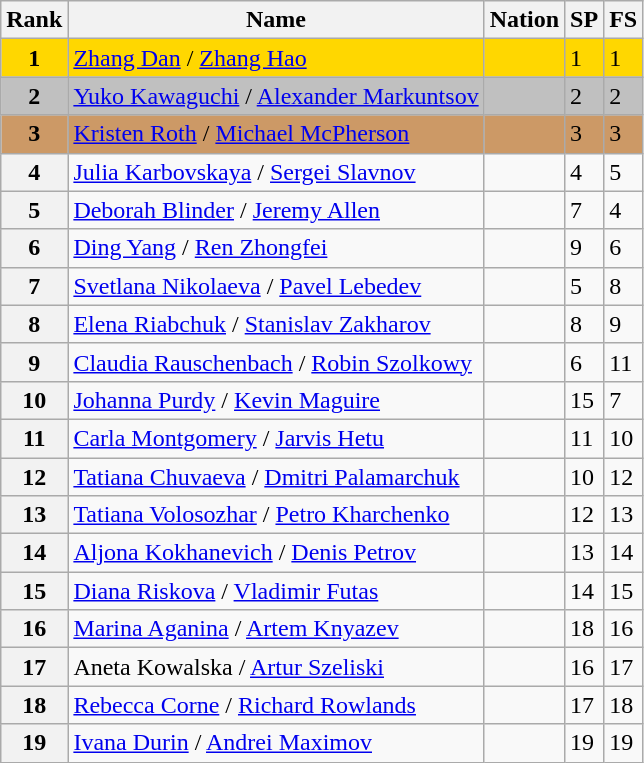<table class="wikitable">
<tr>
<th>Rank</th>
<th>Name</th>
<th>Nation</th>
<th>SP</th>
<th>FS</th>
</tr>
<tr bgcolor=gold>
<td align=center><strong>1</strong></td>
<td><a href='#'>Zhang Dan</a> / <a href='#'>Zhang Hao</a></td>
<td></td>
<td>1</td>
<td>1</td>
</tr>
<tr bgcolor=silver>
<td align=center><strong>2</strong></td>
<td><a href='#'>Yuko Kawaguchi</a> / <a href='#'>Alexander Markuntsov</a></td>
<td></td>
<td>2</td>
<td>2</td>
</tr>
<tr bgcolor=cc9966>
<td align=center><strong>3</strong></td>
<td><a href='#'>Kristen Roth</a> / <a href='#'>Michael McPherson</a></td>
<td></td>
<td>3</td>
<td>3</td>
</tr>
<tr>
<th>4</th>
<td><a href='#'>Julia Karbovskaya</a> / <a href='#'>Sergei Slavnov</a></td>
<td></td>
<td>4</td>
<td>5</td>
</tr>
<tr>
<th>5</th>
<td><a href='#'>Deborah Blinder</a> / <a href='#'>Jeremy Allen</a></td>
<td></td>
<td>7</td>
<td>4</td>
</tr>
<tr>
<th>6</th>
<td><a href='#'>Ding Yang</a> / <a href='#'>Ren Zhongfei</a></td>
<td></td>
<td>9</td>
<td>6</td>
</tr>
<tr>
<th>7</th>
<td><a href='#'>Svetlana Nikolaeva</a> / <a href='#'>Pavel Lebedev</a></td>
<td></td>
<td>5</td>
<td>8</td>
</tr>
<tr>
<th>8</th>
<td><a href='#'>Elena Riabchuk</a> / <a href='#'>Stanislav Zakharov</a></td>
<td></td>
<td>8</td>
<td>9</td>
</tr>
<tr>
<th>9</th>
<td><a href='#'>Claudia Rauschenbach</a> / <a href='#'>Robin Szolkowy</a></td>
<td></td>
<td>6</td>
<td>11</td>
</tr>
<tr>
<th>10</th>
<td><a href='#'>Johanna Purdy</a> / <a href='#'>Kevin Maguire</a></td>
<td></td>
<td>15</td>
<td>7</td>
</tr>
<tr>
<th>11</th>
<td><a href='#'>Carla Montgomery</a> / <a href='#'>Jarvis Hetu</a></td>
<td></td>
<td>11</td>
<td>10</td>
</tr>
<tr>
<th>12</th>
<td><a href='#'>Tatiana Chuvaeva</a> / <a href='#'>Dmitri Palamarchuk</a></td>
<td></td>
<td>10</td>
<td>12</td>
</tr>
<tr>
<th>13</th>
<td><a href='#'>Tatiana Volosozhar</a> / <a href='#'>Petro Kharchenko</a></td>
<td></td>
<td>12</td>
<td>13</td>
</tr>
<tr>
<th>14</th>
<td><a href='#'>Aljona Kokhanevich</a> / <a href='#'>Denis Petrov</a></td>
<td></td>
<td>13</td>
<td>14</td>
</tr>
<tr>
<th>15</th>
<td><a href='#'>Diana Riskova</a> / <a href='#'>Vladimir Futas</a></td>
<td></td>
<td>14</td>
<td>15</td>
</tr>
<tr>
<th>16</th>
<td><a href='#'>Marina Aganina</a> / <a href='#'>Artem Knyazev</a></td>
<td></td>
<td>18</td>
<td>16</td>
</tr>
<tr>
<th>17</th>
<td>Aneta Kowalska / <a href='#'>Artur Szeliski</a></td>
<td></td>
<td>16</td>
<td>17</td>
</tr>
<tr>
<th>18</th>
<td><a href='#'>Rebecca Corne</a> / <a href='#'>Richard Rowlands</a></td>
<td></td>
<td>17</td>
<td>18</td>
</tr>
<tr>
<th>19</th>
<td><a href='#'>Ivana Durin</a> / <a href='#'>Andrei Maximov</a></td>
<td></td>
<td>19</td>
<td>19</td>
</tr>
</table>
